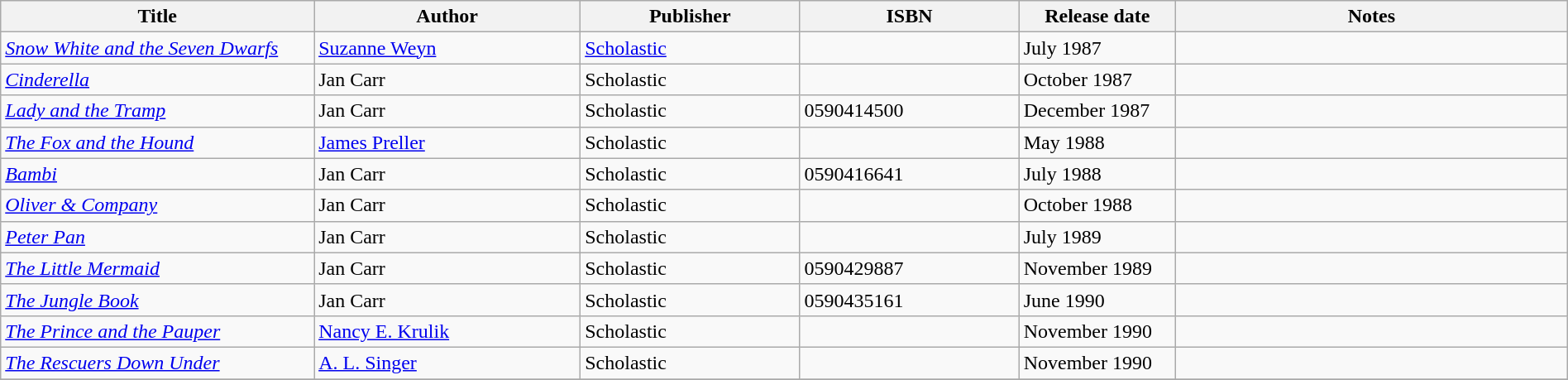<table class="wikitable" width=100%>
<tr>
<th width=20%>Title</th>
<th width=17%>Author</th>
<th width=14%>Publisher</th>
<th width=14%>ISBN</th>
<th width=10%>Release date</th>
<th width=25%>Notes</th>
</tr>
<tr>
<td><em><a href='#'>Snow White and the Seven Dwarfs</a></em></td>
<td><a href='#'>Suzanne Weyn</a></td>
<td><a href='#'>Scholastic</a></td>
<td></td>
<td>July 1987</td>
<td></td>
</tr>
<tr>
<td><em><a href='#'>Cinderella</a></em></td>
<td>Jan Carr</td>
<td>Scholastic</td>
<td></td>
<td>October 1987</td>
<td></td>
</tr>
<tr>
<td><em><a href='#'>Lady and the Tramp</a></em></td>
<td>Jan Carr</td>
<td>Scholastic</td>
<td>0590414500</td>
<td>December 1987</td>
<td></td>
</tr>
<tr>
<td><em><a href='#'>The Fox and the Hound</a></em></td>
<td><a href='#'>James Preller</a></td>
<td>Scholastic</td>
<td></td>
<td>May 1988</td>
<td></td>
</tr>
<tr>
<td><em><a href='#'>Bambi</a></em></td>
<td>Jan Carr</td>
<td>Scholastic</td>
<td>0590416641</td>
<td>July 1988</td>
<td></td>
</tr>
<tr>
<td><em><a href='#'>Oliver & Company</a></em></td>
<td>Jan Carr</td>
<td>Scholastic</td>
<td></td>
<td>October 1988</td>
<td></td>
</tr>
<tr>
<td><em><a href='#'>Peter Pan</a></em></td>
<td>Jan Carr</td>
<td>Scholastic</td>
<td></td>
<td>July 1989</td>
<td></td>
</tr>
<tr>
<td><em><a href='#'>The Little Mermaid</a></em></td>
<td>Jan Carr</td>
<td>Scholastic</td>
<td>0590429887</td>
<td>November 1989</td>
<td></td>
</tr>
<tr>
<td><em><a href='#'>The Jungle Book</a></em></td>
<td>Jan Carr</td>
<td>Scholastic</td>
<td>0590435161</td>
<td>June 1990</td>
<td></td>
</tr>
<tr>
<td><em><a href='#'>The Prince and the Pauper</a></em></td>
<td><a href='#'>Nancy E. Krulik</a></td>
<td>Scholastic</td>
<td></td>
<td>November 1990</td>
<td></td>
</tr>
<tr>
<td><em><a href='#'>The Rescuers Down Under</a></em></td>
<td><a href='#'>A. L. Singer</a></td>
<td>Scholastic</td>
<td></td>
<td>November 1990</td>
<td></td>
</tr>
<tr>
</tr>
</table>
